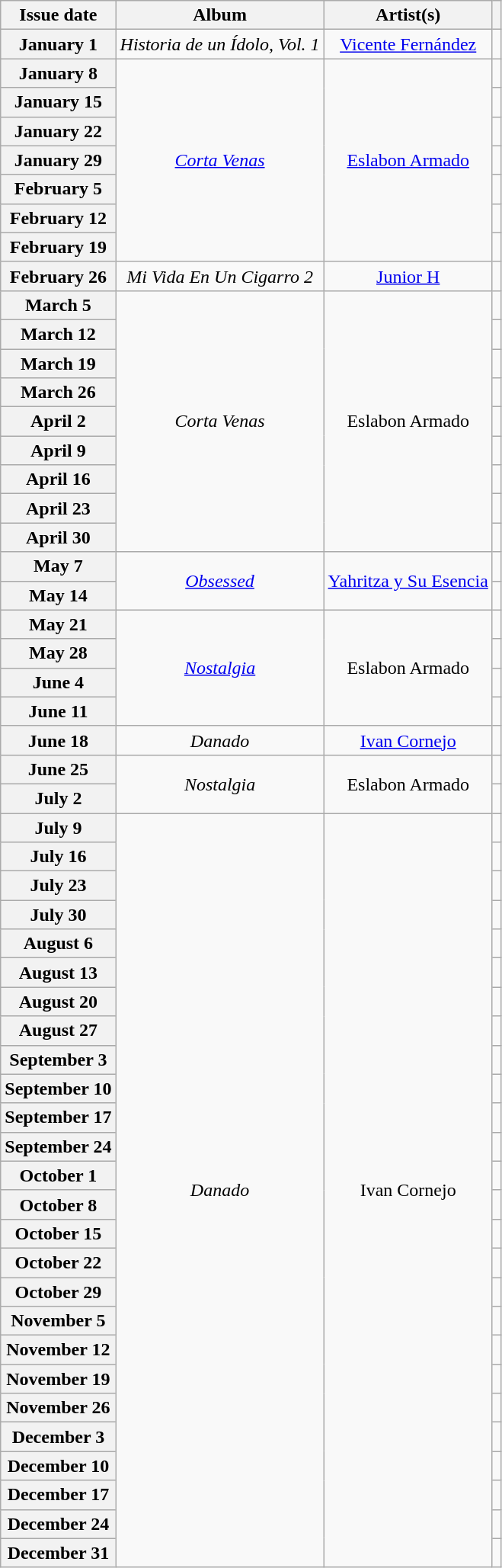<table class="wikitable plainrowheaders" style="text-align: center">
<tr>
<th>Issue date</th>
<th>Album</th>
<th>Artist(s)</th>
<th></th>
</tr>
<tr>
<th scope="row">January 1</th>
<td><em>Historia de un Ídolo, Vol. 1</em></td>
<td><a href='#'>Vicente Fernández</a></td>
<td></td>
</tr>
<tr>
<th scope="row">January 8</th>
<td rowspan=7><em><a href='#'>Corta Venas</a></em></td>
<td rowspan=7><a href='#'>Eslabon Armado</a></td>
<td></td>
</tr>
<tr>
<th scope="row">January 15</th>
<td></td>
</tr>
<tr>
<th scope="row">January 22</th>
<td></td>
</tr>
<tr>
<th scope="row">January 29</th>
<td></td>
</tr>
<tr>
<th scope="row">February 5</th>
<td></td>
</tr>
<tr>
<th scope="row">February 12</th>
<td></td>
</tr>
<tr>
<th scope="row">February 19</th>
<td></td>
</tr>
<tr>
<th scope="row">February 26</th>
<td><em>Mi Vida En Un Cigarro 2</em></td>
<td><a href='#'>Junior H</a></td>
<td></td>
</tr>
<tr>
<th scope="row">March 5</th>
<td rowspan=9><em>Corta Venas</em></td>
<td rowspan=9>Eslabon Armado</td>
<td></td>
</tr>
<tr>
<th scope="row">March 12</th>
<td></td>
</tr>
<tr>
<th scope="row">March 19</th>
<td></td>
</tr>
<tr>
<th scope="row">March 26</th>
<td></td>
</tr>
<tr>
<th scope="row">April 2</th>
<td></td>
</tr>
<tr>
<th scope="row">April 9</th>
<td></td>
</tr>
<tr>
<th scope="row">April 16</th>
<td></td>
</tr>
<tr>
<th scope="row">April 23</th>
<td></td>
</tr>
<tr>
<th scope="row">April 30</th>
<td></td>
</tr>
<tr>
<th scope="row">May 7</th>
<td rowspan=2><em><a href='#'>Obsessed</a></em></td>
<td rowspan=2><a href='#'>Yahritza y Su Esencia</a></td>
<td></td>
</tr>
<tr>
<th scope="row">May 14</th>
<td></td>
</tr>
<tr>
<th scope="row">May 21</th>
<td rowspan=4><em><a href='#'>Nostalgia</a></em></td>
<td rowspan=4>Eslabon Armado</td>
<td></td>
</tr>
<tr>
<th scope="row">May 28</th>
<td></td>
</tr>
<tr>
<th scope="row">June 4</th>
<td></td>
</tr>
<tr>
<th scope="row">June 11</th>
<td></td>
</tr>
<tr>
<th scope="row">June 18</th>
<td><em>Danado</em></td>
<td><a href='#'>Ivan Cornejo</a></td>
<td></td>
</tr>
<tr>
<th scope="row">June 25</th>
<td rowspan=2><em>Nostalgia</em></td>
<td rowspan=2>Eslabon Armado</td>
<td></td>
</tr>
<tr>
<th scope="row">July 2</th>
<td></td>
</tr>
<tr>
<th scope="row">July 9</th>
<td rowspan=26><em>Danado</em></td>
<td rowspan=26>Ivan Cornejo</td>
<td></td>
</tr>
<tr>
<th scope="row">July 16</th>
<td></td>
</tr>
<tr>
<th scope="row">July 23</th>
<td></td>
</tr>
<tr>
<th scope="row">July 30</th>
<td></td>
</tr>
<tr>
<th scope="row">August 6</th>
<td></td>
</tr>
<tr>
<th scope="row">August 13</th>
<td></td>
</tr>
<tr>
<th scope="row">August 20</th>
<td></td>
</tr>
<tr>
<th scope="row">August 27</th>
<td></td>
</tr>
<tr>
<th scope="row">September 3</th>
<td></td>
</tr>
<tr>
<th scope="row">September 10</th>
<td></td>
</tr>
<tr>
<th scope="row">September 17</th>
<td></td>
</tr>
<tr>
<th scope="row">September 24</th>
<td></td>
</tr>
<tr>
<th scope="row">October 1</th>
<td></td>
</tr>
<tr>
<th scope="row">October 8</th>
<td></td>
</tr>
<tr>
<th scope="row">October 15</th>
<td></td>
</tr>
<tr>
<th scope="row">October 22</th>
<td></td>
</tr>
<tr>
<th scope="row">October 29</th>
<td></td>
</tr>
<tr>
<th scope="row">November 5</th>
<td></td>
</tr>
<tr>
<th scope="row">November 12</th>
<td></td>
</tr>
<tr>
<th scope="row">November 19</th>
<td></td>
</tr>
<tr>
<th scope="row">November 26</th>
<td></td>
</tr>
<tr>
<th scope="row">December 3</th>
<td></td>
</tr>
<tr>
<th scope="row">December 10</th>
<td></td>
</tr>
<tr>
<th scope="row">December 17</th>
<td></td>
</tr>
<tr>
<th scope="row">December 24</th>
<td></td>
</tr>
<tr>
<th scope="row">December 31</th>
<td></td>
</tr>
</table>
